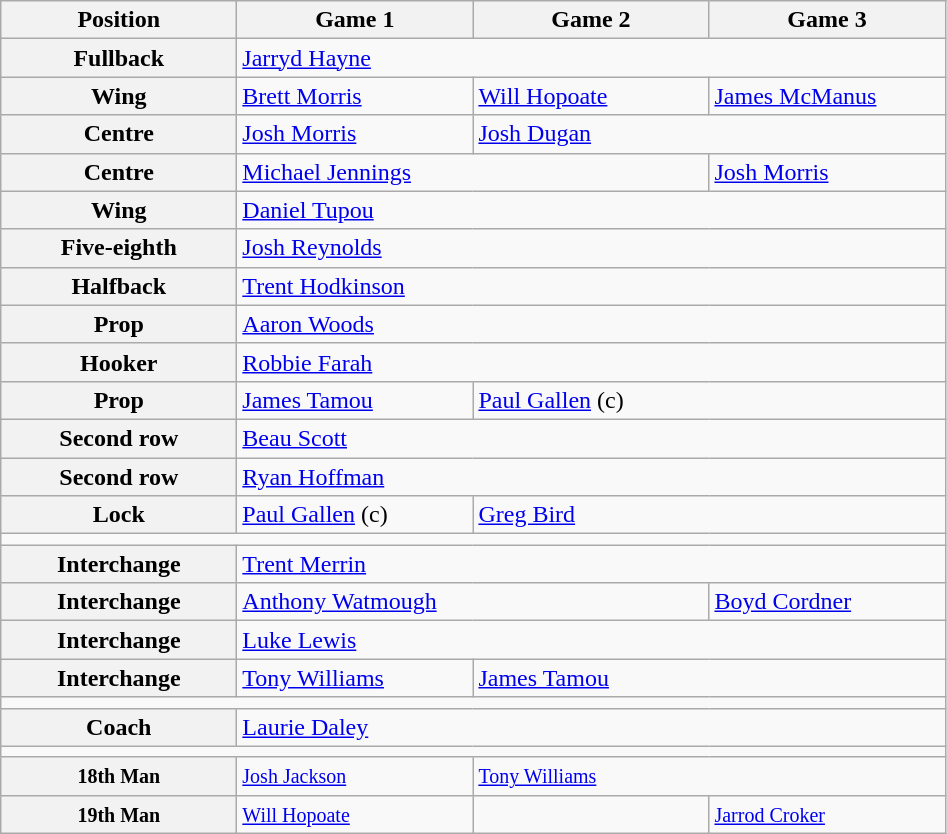<table class="wikitable">
<tr>
<th style="width:150px;">Position</th>
<th style="width:150px;">Game 1</th>
<th style="width:150px;">Game 2</th>
<th style="width:150px;">Game 3</th>
</tr>
<tr>
<th>Fullback</th>
<td colspan="3"> <a href='#'>Jarryd Hayne</a></td>
</tr>
<tr>
<th>Wing</th>
<td> <a href='#'>Brett Morris</a></td>
<td colspan="1"> <a href='#'>Will Hopoate</a></td>
<td> <a href='#'>James McManus</a></td>
</tr>
<tr>
<th>Centre</th>
<td> <a href='#'>Josh Morris</a></td>
<td colspan="3"> <a href='#'>Josh Dugan</a></td>
</tr>
<tr>
<th>Centre</th>
<td colspan="2"> <a href='#'>Michael Jennings</a></td>
<td> <a href='#'>Josh Morris</a></td>
</tr>
<tr>
<th>Wing</th>
<td colspan="3"> <a href='#'>Daniel Tupou</a></td>
</tr>
<tr>
<th>Five-eighth</th>
<td colspan="3"> <a href='#'>Josh Reynolds</a></td>
</tr>
<tr>
<th>Halfback</th>
<td colspan="3"> <a href='#'>Trent Hodkinson</a></td>
</tr>
<tr>
<th>Prop</th>
<td colspan="3"> <a href='#'>Aaron Woods</a></td>
</tr>
<tr>
<th>Hooker</th>
<td colspan="3"> <a href='#'>Robbie Farah</a></td>
</tr>
<tr>
<th>Prop</th>
<td> <a href='#'>James Tamou</a></td>
<td colspan="2"> <a href='#'>Paul Gallen</a> (c)</td>
</tr>
<tr>
<th>Second row</th>
<td colspan="3"> <a href='#'>Beau Scott</a></td>
</tr>
<tr>
<th>Second row</th>
<td colspan="3"> <a href='#'>Ryan Hoffman</a></td>
</tr>
<tr>
<th>Lock</th>
<td> <a href='#'>Paul Gallen</a> (c)</td>
<td colspan="2"> <a href='#'>Greg Bird</a></td>
</tr>
<tr>
<td colspan="4"></td>
</tr>
<tr>
<th>Interchange</th>
<td colspan="3"> <a href='#'>Trent Merrin</a></td>
</tr>
<tr>
<th>Interchange</th>
<td colspan="2"> <a href='#'>Anthony Watmough</a></td>
<td> <a href='#'>Boyd Cordner</a></td>
</tr>
<tr>
<th>Interchange</th>
<td colspan="3"> <a href='#'>Luke Lewis</a></td>
</tr>
<tr>
<th>Interchange</th>
<td> <a href='#'>Tony Williams</a></td>
<td colspan="2"> <a href='#'>James Tamou</a></td>
</tr>
<tr>
<td colspan="4"></td>
</tr>
<tr>
<th>Coach</th>
<td colspan="3"> <a href='#'>Laurie Daley</a></td>
</tr>
<tr>
<td colspan="4"></td>
</tr>
<tr>
<th><small>18th Man</small></th>
<td> <small><a href='#'>Josh Jackson</a></small></td>
<td colspan="2"> <small><a href='#'>Tony Williams</a></small></td>
</tr>
<tr>
<th><small>19th Man</small></th>
<td> <small><a href='#'>Will Hopoate</a></small></td>
<td></td>
<td> <small><a href='#'>Jarrod Croker</a></small></td>
</tr>
</table>
